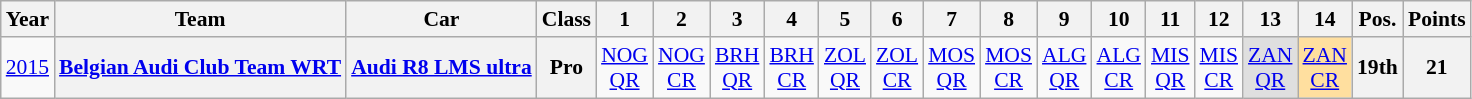<table class="wikitable" border="1" style="text-align:center; font-size:90%;">
<tr>
<th>Year</th>
<th>Team</th>
<th>Car</th>
<th>Class</th>
<th>1</th>
<th>2</th>
<th>3</th>
<th>4</th>
<th>5</th>
<th>6</th>
<th>7</th>
<th>8</th>
<th>9</th>
<th>10</th>
<th>11</th>
<th>12</th>
<th>13</th>
<th>14</th>
<th>Pos.</th>
<th>Points</th>
</tr>
<tr>
<td><a href='#'>2015</a></td>
<th><a href='#'>Belgian Audi Club Team WRT</a></th>
<th><a href='#'>Audi R8 LMS ultra</a></th>
<th>Pro</th>
<td><a href='#'>NOG<br>QR</a></td>
<td><a href='#'>NOG<br>CR</a></td>
<td><a href='#'>BRH<br>QR</a></td>
<td><a href='#'>BRH<br>CR</a></td>
<td><a href='#'>ZOL<br>QR</a></td>
<td><a href='#'>ZOL<br>CR</a></td>
<td><a href='#'>MOS<br>QR</a></td>
<td><a href='#'>MOS<br>CR</a></td>
<td><a href='#'>ALG<br>QR</a></td>
<td><a href='#'>ALG<br>CR</a></td>
<td><a href='#'>MIS<br>QR</a></td>
<td><a href='#'>MIS<br>CR</a></td>
<td style="background:#DFDFDF;"><a href='#'>ZAN<br>QR</a><br></td>
<td style="background:#FFDF9F;"><a href='#'>ZAN<br>CR</a><br></td>
<th>19th</th>
<th>21</th>
</tr>
</table>
